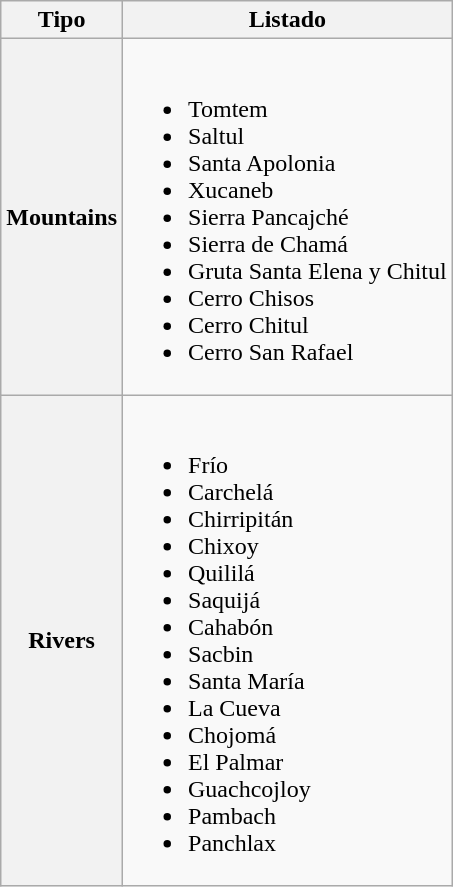<table class="wikitable">
<tr>
<th>Tipo</th>
<th>Listado</th>
</tr>
<tr>
<th>Mountains</th>
<td><br><ul><li>Tomtem</li><li>Saltul</li><li>Santa Apolonia</li><li>Xucaneb</li><li>Sierra Pancajché</li><li>Sierra de Chamá</li><li>Gruta Santa Elena y Chitul</li><li>Cerro Chisos</li><li>Cerro Chitul</li><li>Cerro San Rafael</li></ul></td>
</tr>
<tr>
<th>Rivers</th>
<td><br><ul><li>Frío</li><li>Carchelá</li><li>Chirripitán</li><li>Chixoy</li><li>Quililá</li><li>Saquijá</li><li>Cahabón</li><li>Sacbin</li><li>Santa María</li><li>La Cueva</li><li>Chojomá</li><li>El Palmar</li><li>Guachcojloy</li><li>Pambach</li><li>Panchlax</li></ul></td>
</tr>
</table>
